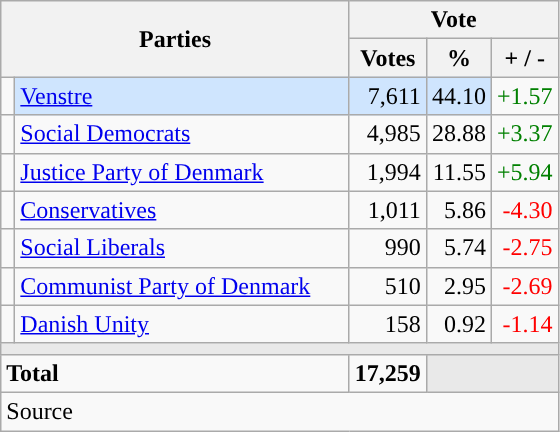<table class="wikitable" style="text-align:right;">
<tr>
<th style="text-align:centre;" rowspan="2" colspan="2" width="225">Parties</th>
<th colspan="3">Vote</th>
</tr>
<tr>
<th width="15">Votes</th>
<th width="15">%</th>
<th width="15">+ / -</th>
</tr>
<tr>
<td width="2" style="color:inherit;background:"></td>
<td bgcolor=#cfe5fe  align="left"><a href='#'>Venstre</a></td>
<td bgcolor=#cfe5fe>7,611</td>
<td bgcolor=#cfe5fe>44.10</td>
<td style=color:green;>+1.57</td>
</tr>
<tr>
<td width="2" style="color:inherit;background:"></td>
<td align="left"><a href='#'>Social Democrats</a></td>
<td>4,985</td>
<td>28.88</td>
<td style=color:green;>+3.37</td>
</tr>
<tr>
<td width="2" style="color:inherit;background:"></td>
<td align="left"><a href='#'>Justice Party of Denmark</a></td>
<td>1,994</td>
<td>11.55</td>
<td style=color:green;>+5.94</td>
</tr>
<tr>
<td width="2" style="color:inherit;background:"></td>
<td align="left"><a href='#'>Conservatives</a></td>
<td>1,011</td>
<td>5.86</td>
<td style=color:red;>-4.30</td>
</tr>
<tr>
<td width="2" style="color:inherit;background:"></td>
<td align="left"><a href='#'>Social Liberals</a></td>
<td>990</td>
<td>5.74</td>
<td style=color:red;>-2.75</td>
</tr>
<tr>
<td width="2" style="color:inherit;background:"></td>
<td align="left"><a href='#'>Communist Party of Denmark</a></td>
<td>510</td>
<td>2.95</td>
<td style=color:red;>-2.69</td>
</tr>
<tr>
<td width="2" style="color:inherit;background:"></td>
<td align="left"><a href='#'>Danish Unity</a></td>
<td>158</td>
<td>0.92</td>
<td style=color:red;>-1.14</td>
</tr>
<tr>
<td colspan="7" bgcolor="#E9E9E9"></td>
</tr>
<tr>
<td align="left" colspan="2"><strong>Total</strong></td>
<td><strong>17,259</strong></td>
<td bgcolor="#E9E9E9" colspan="2"></td>
</tr>
<tr>
<td align="left" colspan="6">Source</td>
</tr>
</table>
